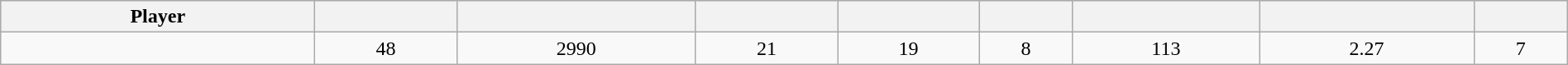<table class="wikitable sortable" style="width:100%;">
<tr style="text-align:center; background:#ddd;">
<th>Player</th>
<th></th>
<th></th>
<th></th>
<th></th>
<th></th>
<th></th>
<th></th>
<th></th>
</tr>
<tr align=center>
<td></td>
<td>48</td>
<td>2990</td>
<td>21</td>
<td>19</td>
<td>8</td>
<td>113</td>
<td>2.27</td>
<td>7</td>
</tr>
</table>
